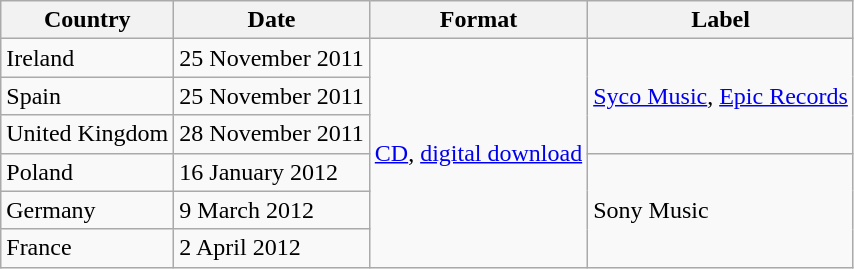<table class="wikitable sortable">
<tr>
<th>Country</th>
<th>Date</th>
<th>Format</th>
<th>Label</th>
</tr>
<tr>
<td>Ireland</td>
<td>25 November 2011</td>
<td rowspan="6"><a href='#'>CD</a>, <a href='#'>digital download</a></td>
<td rowspan="3"><a href='#'>Syco Music</a>, <a href='#'>Epic Records</a></td>
</tr>
<tr>
<td>Spain</td>
<td>25 November 2011</td>
</tr>
<tr>
<td>United Kingdom</td>
<td>28 November 2011</td>
</tr>
<tr>
<td>Poland</td>
<td>16 January 2012</td>
<td rowspan="3">Sony Music</td>
</tr>
<tr>
<td>Germany</td>
<td>9 March 2012</td>
</tr>
<tr>
<td>France</td>
<td>2 April 2012</td>
</tr>
</table>
